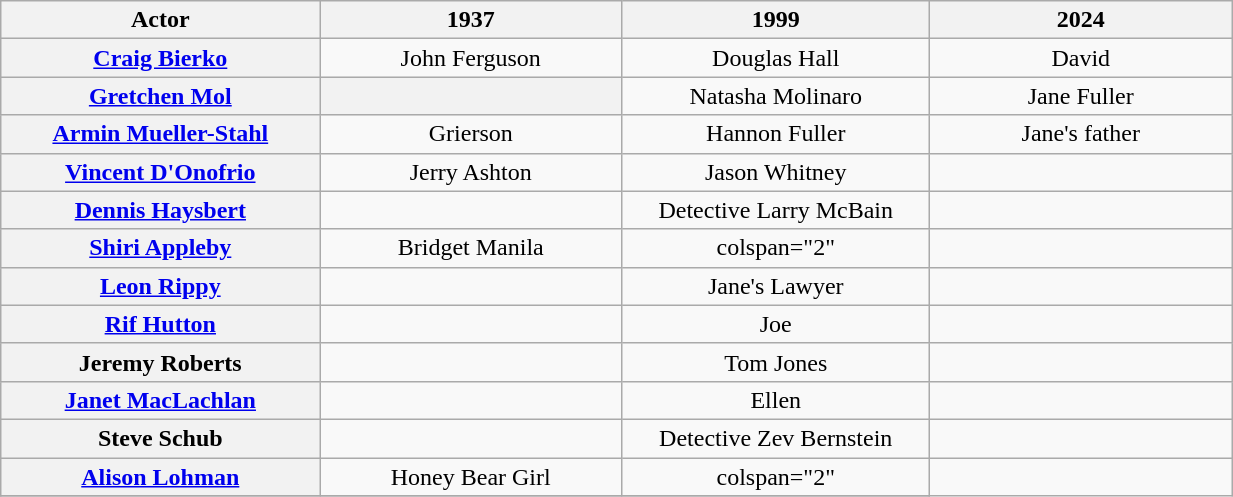<table class="wikitable" width="65%" style="text-align:center;">
<tr>
<th align="center" width="10%">Actor</th>
<th align="center" width="10%">1937</th>
<th align="center" width="10%">1999</th>
<th align="center" width="10%">2024</th>
</tr>
<tr>
<th scope="row"><a href='#'>Craig Bierko</a></th>
<td>John Ferguson</td>
<td>Douglas Hall</td>
<td>David</td>
</tr>
<tr>
<th scope="row"><a href='#'>Gretchen Mol</a></th>
<th></th>
<td>Natasha Molinaro</td>
<td>Jane Fuller</td>
</tr>
<tr>
<th scope="row"><a href='#'>Armin Mueller-Stahl</a></th>
<td>Grierson</td>
<td>Hannon Fuller</td>
<td>Jane's father</td>
</tr>
<tr>
<th scope="row"><a href='#'>Vincent D'Onofrio</a></th>
<td>Jerry Ashton</td>
<td>Jason Whitney</td>
<td></td>
</tr>
<tr>
<th scope="row"><a href='#'>Dennis Haysbert</a></th>
<td></td>
<td>Detective Larry McBain</td>
<td></td>
</tr>
<tr>
<th scope="row"><a href='#'>Shiri Appleby</a></th>
<td>Bridget Manila</td>
<td>colspan="2" </td>
</tr>
<tr>
<th scope="row"><a href='#'>Leon Rippy</a></th>
<td></td>
<td>Jane's Lawyer</td>
<td></td>
</tr>
<tr>
<th scope="row"><a href='#'>Rif Hutton</a></th>
<td></td>
<td>Joe</td>
<td></td>
</tr>
<tr>
<th scope="row">Jeremy Roberts</th>
<td></td>
<td>Tom Jones</td>
<td></td>
</tr>
<tr>
<th scope="row"><a href='#'>Janet MacLachlan</a></th>
<td></td>
<td>Ellen</td>
<td></td>
</tr>
<tr>
<th scope="row">Steve Schub</th>
<td></td>
<td>Detective Zev Bernstein</td>
<td></td>
</tr>
<tr>
<th scope="row"><a href='#'>Alison Lohman</a></th>
<td>Honey Bear Girl</td>
<td>colspan="2" </td>
</tr>
<tr>
</tr>
</table>
